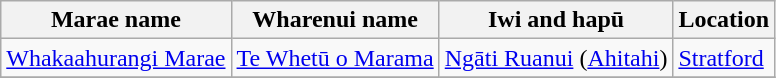<table class="wikitable sortable">
<tr>
<th>Marae name</th>
<th>Wharenui name</th>
<th>Iwi and hapū</th>
<th>Location</th>
</tr>
<tr>
<td><a href='#'>Whakaahurangi Marae</a></td>
<td><a href='#'>Te Whetū o Marama</a></td>
<td><a href='#'>Ngāti Ruanui</a> (<a href='#'>Ahitahi</a>)</td>
<td><a href='#'>Stratford</a></td>
</tr>
<tr>
</tr>
</table>
